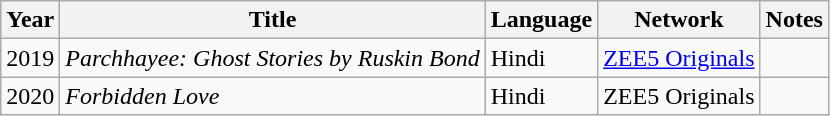<table class="wikitable sortable">
<tr>
<th>Year</th>
<th>Title</th>
<th>Language</th>
<th>Network</th>
<th>Notes</th>
</tr>
<tr>
<td>2019</td>
<td><em>Parchhayee: Ghost Stories by Ruskin Bond</em></td>
<td>Hindi</td>
<td><a href='#'>ZEE5 Originals</a></td>
<td></td>
</tr>
<tr>
<td>2020</td>
<td><em>Forbidden Love</em></td>
<td>Hindi</td>
<td>ZEE5 Originals</td>
<td></td>
</tr>
</table>
